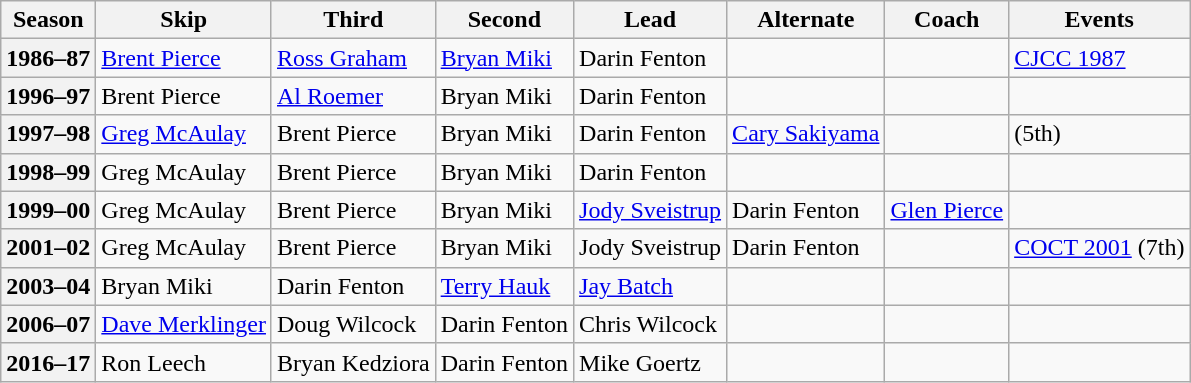<table class="wikitable">
<tr>
<th scope="col">Season</th>
<th scope="col">Skip</th>
<th scope="col">Third</th>
<th scope="col">Second</th>
<th scope="col">Lead</th>
<th scope="col">Alternate</th>
<th scope="col">Coach</th>
<th scope="col">Events</th>
</tr>
<tr>
<th scope="row">1986–87</th>
<td><a href='#'>Brent Pierce</a></td>
<td><a href='#'>Ross Graham</a></td>
<td><a href='#'>Bryan Miki</a></td>
<td>Darin Fenton</td>
<td></td>
<td></td>
<td><a href='#'>CJCC 1987</a> </td>
</tr>
<tr>
<th scope="row">1996–97</th>
<td>Brent Pierce</td>
<td><a href='#'>Al Roemer</a></td>
<td>Bryan Miki</td>
<td>Darin Fenton</td>
<td></td>
<td></td>
<td></td>
</tr>
<tr>
<th scope="row">1997–98</th>
<td><a href='#'>Greg McAulay</a></td>
<td>Brent Pierce</td>
<td>Bryan Miki</td>
<td>Darin Fenton</td>
<td><a href='#'>Cary Sakiyama</a></td>
<td></td>
<td> (5th)</td>
</tr>
<tr>
<th scope="row">1998–99</th>
<td>Greg McAulay</td>
<td>Brent Pierce</td>
<td>Bryan Miki</td>
<td>Darin Fenton</td>
<td></td>
<td></td>
<td></td>
</tr>
<tr>
<th scope="row">1999–00</th>
<td>Greg McAulay</td>
<td>Brent Pierce</td>
<td>Bryan Miki</td>
<td><a href='#'>Jody Sveistrup</a></td>
<td>Darin Fenton</td>
<td><a href='#'>Glen Pierce</a></td>
<td> <br> </td>
</tr>
<tr>
<th scope="row">2001–02</th>
<td>Greg McAulay</td>
<td>Brent Pierce</td>
<td>Bryan Miki</td>
<td>Jody Sveistrup</td>
<td>Darin Fenton</td>
<td></td>
<td><a href='#'>COCT 2001</a> (7th)</td>
</tr>
<tr>
<th scope="row">2003–04</th>
<td>Bryan Miki</td>
<td>Darin Fenton</td>
<td><a href='#'>Terry Hauk</a></td>
<td><a href='#'>Jay Batch</a></td>
<td></td>
<td></td>
<td></td>
</tr>
<tr>
<th scope="row">2006–07</th>
<td><a href='#'>Dave Merklinger</a></td>
<td>Doug Wilcock</td>
<td>Darin Fenton</td>
<td>Chris Wilcock</td>
<td></td>
<td></td>
<td></td>
</tr>
<tr>
<th scope="row">2016–17</th>
<td>Ron Leech</td>
<td>Bryan Kedziora</td>
<td>Darin Fenton</td>
<td>Mike Goertz</td>
<td></td>
<td></td>
<td></td>
</tr>
</table>
